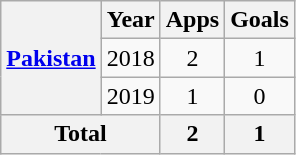<table class="wikitable" style="text-align:center">
<tr>
<th rowspan="3"><a href='#'>Pakistan</a></th>
<th>Year</th>
<th>Apps</th>
<th>Goals</th>
</tr>
<tr>
<td>2018</td>
<td>2</td>
<td>1</td>
</tr>
<tr>
<td>2019</td>
<td>1</td>
<td>0</td>
</tr>
<tr>
<th colspan="2">Total</th>
<th>2</th>
<th>1</th>
</tr>
</table>
